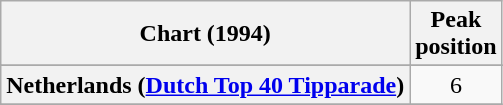<table class="wikitable sortable plainrowheaders">
<tr>
<th>Chart (1994)</th>
<th>Peak<br>position</th>
</tr>
<tr>
</tr>
<tr>
<th scope="row">Netherlands (<a href='#'>Dutch Top 40 Tipparade</a>)</th>
<td style="text-align:center;">6</td>
</tr>
<tr>
</tr>
</table>
